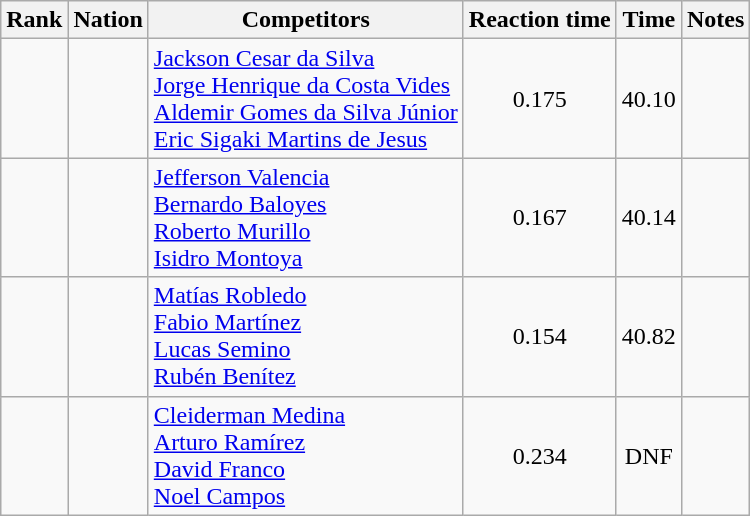<table class="wikitable sortable" style="text-align:center">
<tr>
<th>Rank</th>
<th>Nation</th>
<th>Competitors</th>
<th>Reaction time</th>
<th>Time</th>
<th>Notes</th>
</tr>
<tr>
<td></td>
<td align=left></td>
<td align=left><a href='#'>Jackson Cesar da Silva</a><br><a href='#'>Jorge Henrique da Costa Vides</a><br><a href='#'>Aldemir Gomes da Silva Júnior</a><br><a href='#'>Eric Sigaki Martins de Jesus</a></td>
<td>0.175</td>
<td>40.10</td>
<td></td>
</tr>
<tr>
<td></td>
<td align=left></td>
<td align=left><a href='#'>Jefferson Valencia</a><br><a href='#'>Bernardo Baloyes</a><br><a href='#'>Roberto Murillo</a><br><a href='#'>Isidro Montoya</a></td>
<td>0.167</td>
<td>40.14</td>
<td></td>
</tr>
<tr>
<td></td>
<td align=left></td>
<td align=left><a href='#'>Matías Robledo</a><br><a href='#'>Fabio Martínez</a><br><a href='#'>Lucas Semino</a><br><a href='#'>Rubén Benítez</a></td>
<td>0.154</td>
<td>40.82</td>
<td></td>
</tr>
<tr>
<td></td>
<td align=left></td>
<td align=left><a href='#'>Cleiderman Medina</a><br><a href='#'>Arturo Ramírez</a><br><a href='#'>David Franco</a><br><a href='#'>Noel Campos</a></td>
<td>0.234</td>
<td>DNF</td>
<td></td>
</tr>
</table>
